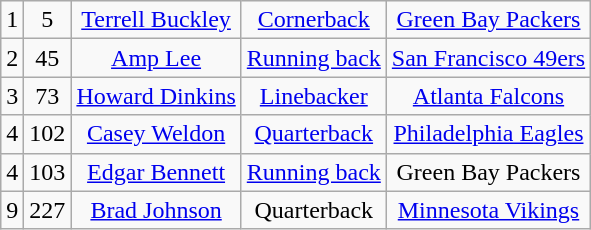<table class="wikitable" style="text-align:center">
<tr>
<td>1</td>
<td>5</td>
<td><a href='#'>Terrell Buckley</a></td>
<td><a href='#'>Cornerback</a></td>
<td><a href='#'>Green Bay Packers</a></td>
</tr>
<tr>
<td>2</td>
<td>45</td>
<td><a href='#'>Amp Lee</a></td>
<td><a href='#'>Running back</a></td>
<td><a href='#'>San Francisco 49ers</a></td>
</tr>
<tr>
<td>3</td>
<td>73</td>
<td><a href='#'>Howard Dinkins</a></td>
<td><a href='#'>Linebacker</a></td>
<td><a href='#'>Atlanta Falcons</a></td>
</tr>
<tr>
<td>4</td>
<td>102</td>
<td><a href='#'>Casey Weldon</a></td>
<td><a href='#'>Quarterback</a></td>
<td><a href='#'>Philadelphia Eagles</a></td>
</tr>
<tr>
<td>4</td>
<td>103</td>
<td><a href='#'>Edgar Bennett</a></td>
<td><a href='#'>Running back</a></td>
<td>Green Bay Packers</td>
</tr>
<tr>
<td>9</td>
<td>227</td>
<td><a href='#'>Brad Johnson</a></td>
<td>Quarterback</td>
<td><a href='#'>Minnesota Vikings</a></td>
</tr>
</table>
